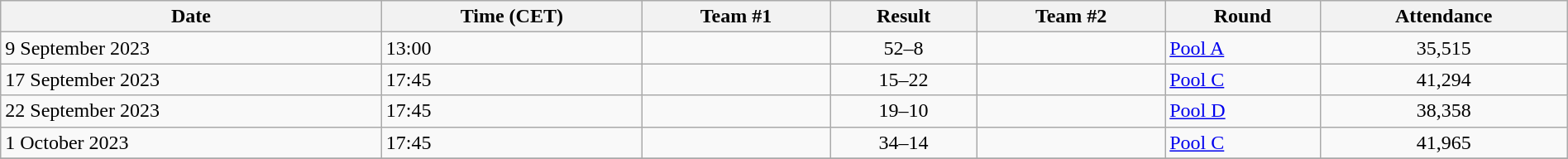<table class="wikitable" style="text-align: left;" width="100%">
<tr>
<th>Date</th>
<th>Time (CET)</th>
<th>Team #1</th>
<th>Result</th>
<th>Team #2</th>
<th>Round</th>
<th>Attendance</th>
</tr>
<tr>
<td>9 September 2023</td>
<td>13:00</td>
<td></td>
<td style="text-align:center;">52–8</td>
<td></td>
<td><a href='#'>Pool A</a></td>
<td style="text-align:center;">35,515</td>
</tr>
<tr>
<td>17 September 2023</td>
<td>17:45</td>
<td></td>
<td style="text-align:center;">15–22</td>
<td></td>
<td><a href='#'>Pool C</a></td>
<td style="text-align:center;">41,294</td>
</tr>
<tr>
<td>22 September 2023</td>
<td>17:45</td>
<td></td>
<td style="text-align:center;">19–10</td>
<td></td>
<td><a href='#'>Pool D</a></td>
<td style="text-align:center;">38,358</td>
</tr>
<tr>
<td>1 October 2023</td>
<td>17:45</td>
<td></td>
<td style="text-align:center;">34–14</td>
<td></td>
<td><a href='#'>Pool C</a></td>
<td style="text-align:center;">41,965</td>
</tr>
<tr>
</tr>
</table>
